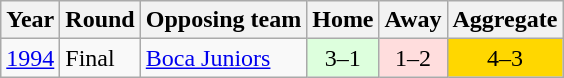<table class="wikitable sortable">
<tr>
<th>Year</th>
<th>Round</th>
<th>Opposing team</th>
<th>Home</th>
<th>Away</th>
<th>Aggregate</th>
</tr>
<tr>
<td><a href='#'>1994</a></td>
<td>Final</td>
<td> <a href='#'>Boca Juniors</a></td>
<td style="background:#dfd; text-align:center">3–1</td>
<td style="background:#fdd; text-align:center">1–2</td>
<td style="background:gold; text-align:center">4–3</td>
</tr>
</table>
